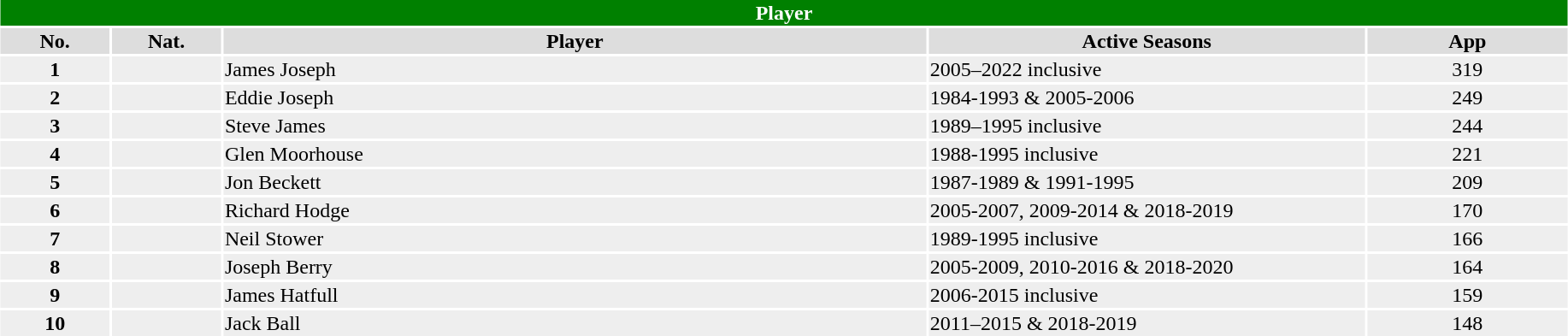<table class="toccolours"  style="width:97%; clear:both; margin:1.5em auto; text-align:center;">
<tr>
<th colspan="11" style="background:green; color:white;">Player</th>
</tr>
<tr style="background:#ddd;">
<th width=7%>No.</th>
<th width=7%>Nat.</th>
<th !width=30%>Player</th>
<th width=28%>Active Seasons</th>
<th widith=28%>App</th>
</tr>
<tr style="background:#eee;">
<td><strong>1</strong></td>
<td></td>
<td align=left>James Joseph</td>
<td align=left>2005–2022 inclusive</td>
<td>319</td>
</tr>
<tr style="background:#eee;">
<td><strong>2</strong></td>
<td></td>
<td align="left">Eddie Joseph</td>
<td align=left>1984-1993 & 2005-2006</td>
<td>249</td>
</tr>
<tr style="background:#eee;">
<td><strong>3</strong></td>
<td></td>
<td align=left>Steve James</td>
<td align=left>1989–1995 inclusive</td>
<td>244</td>
</tr>
<tr style="background:#eee;">
<td><strong>4</strong></td>
<td></td>
<td align=left>Glen Moorhouse</td>
<td align=left>1988-1995 inclusive</td>
<td>221</td>
</tr>
<tr style="background:#eee;">
<td><strong>5</strong></td>
<td></td>
<td align=left>Jon Beckett</td>
<td align=left>1987-1989 & 1991-1995</td>
<td>209</td>
</tr>
<tr style="background:#eee;">
<td><strong>6</strong></td>
<td></td>
<td align=left>Richard Hodge</td>
<td align=left>2005-2007, 2009-2014 & 2018-2019</td>
<td>170</td>
</tr>
<tr style="background:#eee;">
<td><strong>7</strong></td>
<td></td>
<td align=left>Neil Stower</td>
<td align=left>1989-1995 inclusive</td>
<td>166</td>
</tr>
<tr style="background:#eee;">
<td><strong>8</strong></td>
<td></td>
<td align=left>Joseph Berry</td>
<td align=left>2005-2009, 2010-2016 & 2018-2020</td>
<td>164</td>
</tr>
<tr style="background:#eee;">
<td><strong>9</strong></td>
<td></td>
<td align=left>James Hatfull</td>
<td align=left>2006-2015 inclusive</td>
<td>159</td>
</tr>
<tr style="background:#eee;">
<td><strong>10</strong></td>
<td></td>
<td align=left>Jack Ball</td>
<td align=left>2011–2015 & 2018-2019</td>
<td>148</td>
</tr>
<tr style="background:#eee;">
</tr>
</table>
